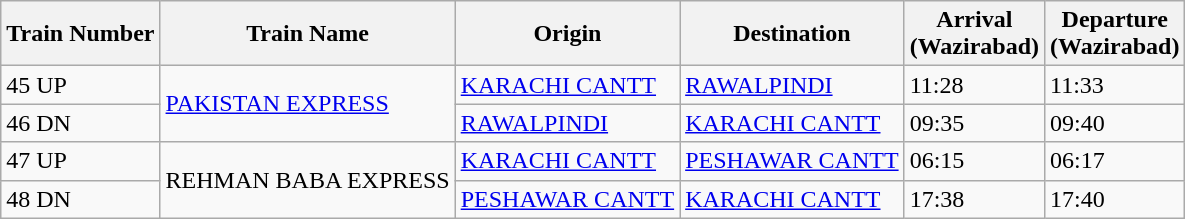<table class="wikitable sortable">
<tr>
<th>Train Number</th>
<th>Train Name</th>
<th>Origin</th>
<th>Destination</th>
<th>Arrival<br>(Wazirabad)</th>
<th>Departure<br>(Wazirabad)</th>
</tr>
<tr>
<td>45 UP</td>
<td rowspan="2"><a href='#'>PAKISTAN EXPRESS</a></td>
<td><a href='#'>KARACHI CANTT</a></td>
<td><a href='#'>RAWALPINDI</a></td>
<td>11:28</td>
<td>11:33</td>
</tr>
<tr>
<td>46 DN</td>
<td><a href='#'>RAWALPINDI</a></td>
<td><a href='#'>KARACHI CANTT</a></td>
<td>09:35</td>
<td>09:40</td>
</tr>
<tr>
<td>47 UP</td>
<td rowspan="2">REHMAN BABA EXPRESS</td>
<td><a href='#'>KARACHI CANTT</a></td>
<td><a href='#'>PESHAWAR CANTT</a></td>
<td>06:15</td>
<td>06:17</td>
</tr>
<tr>
<td>48 DN</td>
<td><a href='#'>PESHAWAR CANTT</a></td>
<td><a href='#'>KARACHI CANTT</a></td>
<td>17:38</td>
<td>17:40</td>
</tr>
</table>
